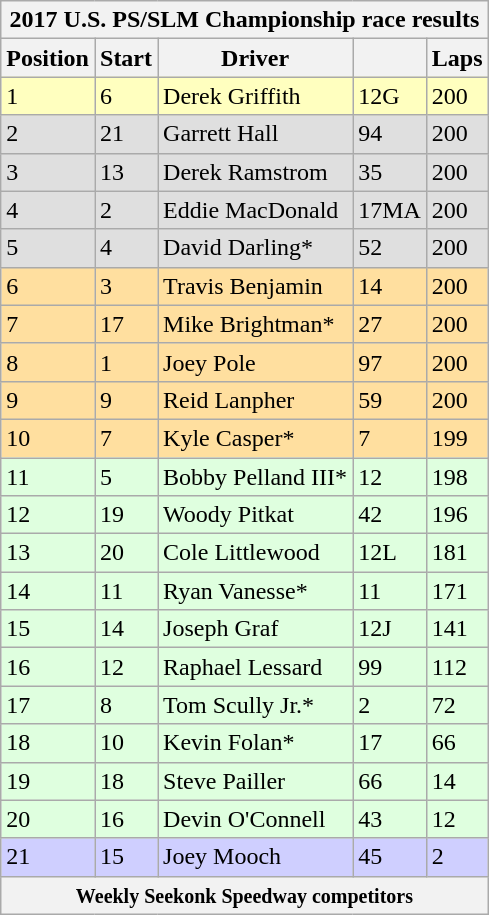<table class="wikitable sortable">
<tr>
<th colspan="5">2017 U.S. PS/SLM Championship race results</th>
</tr>
<tr>
<th>Position</th>
<th>Start</th>
<th>Driver</th>
<th></th>
<th>Laps</th>
</tr>
<tr style="background-color:#FFFFBF">
<td>1</td>
<td>6</td>
<td>Derek Griffith</td>
<td>12G</td>
<td>200</td>
</tr>
<tr style="background-color:#DFDFDF">
<td>2</td>
<td>21</td>
<td>Garrett Hall</td>
<td>94</td>
<td>200</td>
</tr>
<tr style="background-color:#DFDFDF">
<td>3</td>
<td>13</td>
<td>Derek Ramstrom</td>
<td>35</td>
<td>200</td>
</tr>
<tr style="background-color:#DFDFDF">
<td>4</td>
<td>2</td>
<td>Eddie MacDonald</td>
<td>17MA</td>
<td>200</td>
</tr>
<tr style="background-color:#DFDFDF">
<td>5</td>
<td>4</td>
<td>David Darling*</td>
<td>52</td>
<td>200</td>
</tr>
<tr style="background-color:#FFDF9F">
<td>6</td>
<td>3</td>
<td>Travis Benjamin</td>
<td>14</td>
<td>200</td>
</tr>
<tr style="background-color:#FFDF9F">
<td>7</td>
<td>17</td>
<td>Mike Brightman*</td>
<td>27</td>
<td>200</td>
</tr>
<tr style="background-color:#FFDF9F">
<td>8</td>
<td>1</td>
<td>Joey Pole</td>
<td>97</td>
<td>200</td>
</tr>
<tr style="background-color:#FFDF9F">
<td>9</td>
<td>9</td>
<td>Reid Lanpher</td>
<td>59</td>
<td>200</td>
</tr>
<tr style="background-color:#FFDF9F">
<td>10</td>
<td>7</td>
<td>Kyle Casper*</td>
<td>7</td>
<td>199</td>
</tr>
<tr style="background-color:#DFFFDF">
<td>11</td>
<td>5</td>
<td>Bobby Pelland III*</td>
<td>12</td>
<td>198</td>
</tr>
<tr style="background-color:#DFFFDF">
<td>12</td>
<td>19</td>
<td>Woody Pitkat</td>
<td>42</td>
<td>196</td>
</tr>
<tr style="background-color:#DFFFDF">
<td>13</td>
<td>20</td>
<td>Cole Littlewood</td>
<td>12L</td>
<td>181</td>
</tr>
<tr style="background-color:#DFFFDF">
<td>14</td>
<td>11</td>
<td>Ryan Vanesse*</td>
<td>11</td>
<td>171</td>
</tr>
<tr style="background-color:#DFFFDF">
<td>15</td>
<td>14</td>
<td>Joseph Graf</td>
<td>12J</td>
<td>141</td>
</tr>
<tr style="background-color:#DFFFDF">
<td>16</td>
<td>12</td>
<td>Raphael Lessard</td>
<td>99</td>
<td>112</td>
</tr>
<tr style="background-color:#DFFFDF">
<td>17</td>
<td>8</td>
<td>Tom Scully Jr.*</td>
<td>2</td>
<td>72</td>
</tr>
<tr style="background-color:#DFFFDF">
<td>18</td>
<td>10</td>
<td>Kevin Folan*</td>
<td>17</td>
<td>66</td>
</tr>
<tr style="background-color:#DFFFDF">
<td>19</td>
<td>18</td>
<td>Steve Pailler</td>
<td>66</td>
<td>14</td>
</tr>
<tr style="background-color:#DFFFDF">
<td>20</td>
<td>16</td>
<td>Devin O'Connell</td>
<td>43</td>
<td>12</td>
</tr>
<tr style="background-color:#CFCFFF">
<td>21</td>
<td>15</td>
<td>Joey Mooch</td>
<td>45</td>
<td>2</td>
</tr>
<tr>
<th colspan="5"><small>Weekly Seekonk Speedway competitors</small></th>
</tr>
</table>
